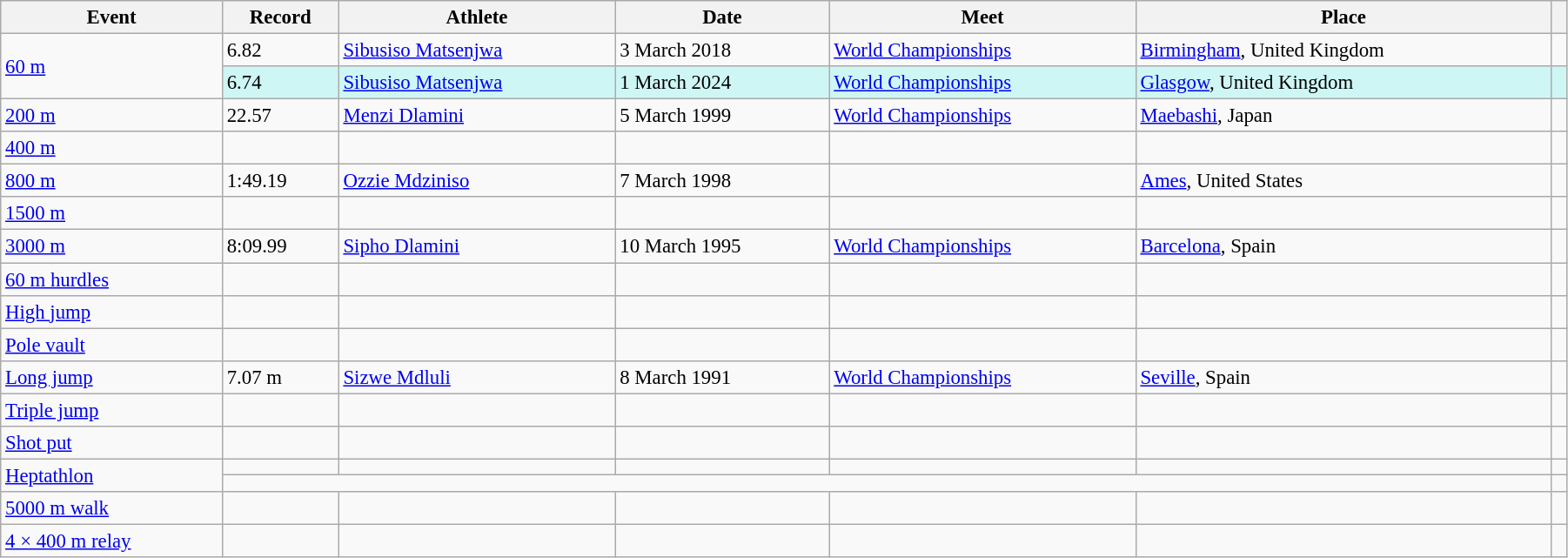<table class="wikitable" style="font-size:95%; width: 95%;">
<tr>
<th>Event</th>
<th>Record</th>
<th>Athlete</th>
<th>Date</th>
<th>Meet</th>
<th>Place</th>
<th></th>
</tr>
<tr>
<td rowspan=2><a href='#'>60 m</a></td>
<td>6.82</td>
<td><a href='#'>Sibusiso Matsenjwa</a></td>
<td>3 March 2018</td>
<td><a href='#'>World Championships</a></td>
<td><a href='#'>Birmingham</a>, United Kingdom</td>
<td></td>
</tr>
<tr bgcolor=#CEF6F5>
<td>6.74</td>
<td><a href='#'>Sibusiso Matsenjwa</a></td>
<td>1 March 2024</td>
<td><a href='#'>World Championships</a></td>
<td><a href='#'>Glasgow</a>, United Kingdom</td>
<td></td>
</tr>
<tr>
<td><a href='#'>200 m</a></td>
<td>22.57</td>
<td><a href='#'>Menzi Dlamini</a></td>
<td>5 March 1999</td>
<td><a href='#'>World Championships</a></td>
<td><a href='#'>Maebashi</a>, Japan</td>
<td></td>
</tr>
<tr>
<td><a href='#'>400 m</a></td>
<td></td>
<td></td>
<td></td>
<td></td>
<td></td>
<td></td>
</tr>
<tr>
<td><a href='#'>800 m</a></td>
<td>1:49.19 </td>
<td><a href='#'>Ozzie Mdziniso</a></td>
<td>7 March 1998</td>
<td></td>
<td><a href='#'>Ames</a>, United States</td>
<td></td>
</tr>
<tr>
<td><a href='#'>1500 m</a></td>
<td></td>
<td></td>
<td></td>
<td></td>
<td></td>
<td></td>
</tr>
<tr>
<td><a href='#'>3000 m</a></td>
<td>8:09.99</td>
<td><a href='#'>Sipho Dlamini</a></td>
<td>10 March 1995</td>
<td><a href='#'>World Championships</a></td>
<td><a href='#'>Barcelona</a>, Spain</td>
<td></td>
</tr>
<tr>
<td><a href='#'>60 m hurdles</a></td>
<td></td>
<td></td>
<td></td>
<td></td>
<td></td>
<td></td>
</tr>
<tr>
<td><a href='#'>High jump</a></td>
<td></td>
<td></td>
<td></td>
<td></td>
<td></td>
<td></td>
</tr>
<tr>
<td><a href='#'>Pole vault</a></td>
<td></td>
<td></td>
<td></td>
<td></td>
<td></td>
<td></td>
</tr>
<tr>
<td><a href='#'>Long jump</a></td>
<td>7.07 m</td>
<td><a href='#'>Sizwe Mdluli</a></td>
<td>8 March 1991</td>
<td><a href='#'>World Championships</a></td>
<td><a href='#'>Seville</a>, Spain</td>
<td></td>
</tr>
<tr>
<td><a href='#'>Triple jump</a></td>
<td></td>
<td></td>
<td></td>
<td></td>
<td></td>
<td></td>
</tr>
<tr>
<td><a href='#'>Shot put</a></td>
<td></td>
<td></td>
<td></td>
<td></td>
<td></td>
<td></td>
</tr>
<tr>
<td rowspan=2><a href='#'>Heptathlon</a></td>
<td></td>
<td></td>
<td></td>
<td></td>
<td></td>
<td></td>
</tr>
<tr>
<td colspan=5></td>
<td></td>
</tr>
<tr>
<td><a href='#'>5000 m walk</a></td>
<td></td>
<td></td>
<td></td>
<td></td>
<td></td>
<td></td>
</tr>
<tr>
<td><a href='#'>4 × 400 m relay</a></td>
<td></td>
<td></td>
<td></td>
<td></td>
<td></td>
<td></td>
</tr>
</table>
